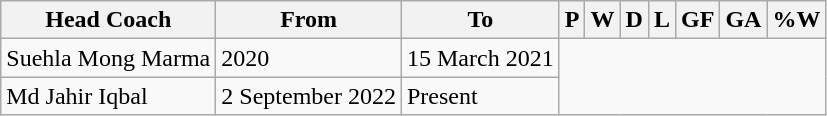<table class="wikitable sortable" style="text-align:center">
<tr>
<th>Head Coach</th>
<th Class="unsortable">From</th>
<th Class="unsortable">To</th>
<th abbr="3">P</th>
<th abbr="1">W</th>
<th abbr="1">D</th>
<th abbr="1">L</th>
<th abbr="4">GF</th>
<th abbr="6">GA</th>
<th abbr="50">%W</th>
</tr>
<tr>
<td align=left> Suehla Mong Marma</td>
<td align=left>2020</td>
<td align=left>15 March 2021<br></td>
</tr>
<tr>
<td align=left> Md Jahir Iqbal</td>
<td align=left>2 September 2022</td>
<td align=left>Present<br></td>
</tr>
</table>
